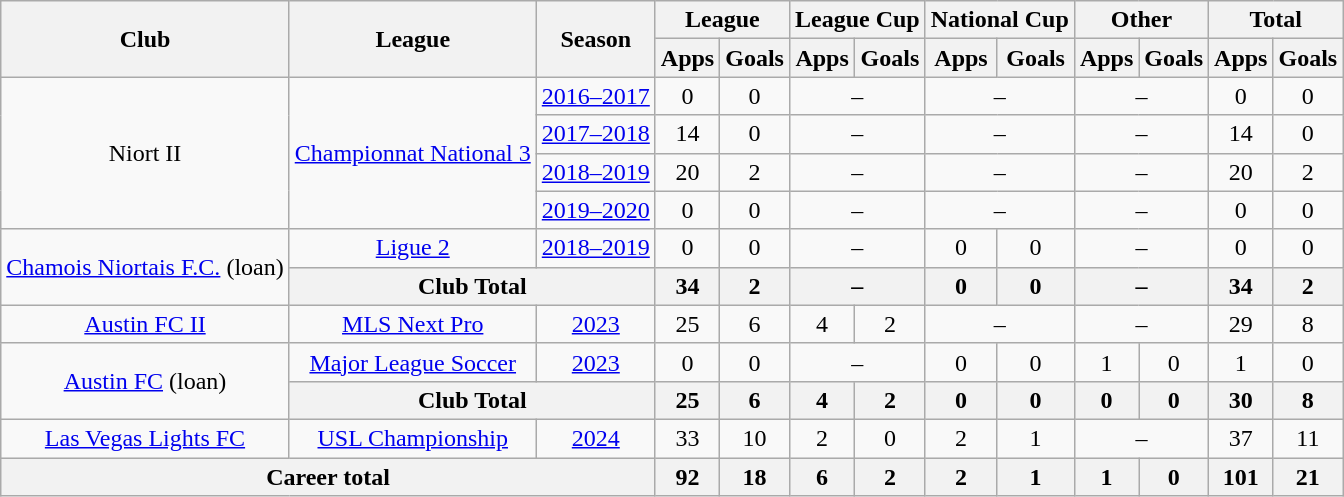<table class="wikitable" style="text-align:center">
<tr>
<th rowspan="2">Club</th>
<th rowspan="2">League</th>
<th rowspan="2">Season</th>
<th colspan="2">League</th>
<th colspan="2">League Cup</th>
<th colspan="2">National Cup</th>
<th colspan="2">Other</th>
<th colspan="2">Total</th>
</tr>
<tr>
<th>Apps</th>
<th>Goals</th>
<th>Apps</th>
<th>Goals</th>
<th>Apps</th>
<th>Goals</th>
<th>Apps</th>
<th>Goals</th>
<th>Apps</th>
<th>Goals</th>
</tr>
<tr>
<td rowspan=4>Niort II</td>
<td rowspan=4><a href='#'>Championnat National 3</a></td>
<td><a href='#'>2016–2017</a></td>
<td>0</td>
<td>0</td>
<td colspan="2">–</td>
<td colspan="2">–</td>
<td colspan="2">–</td>
<td>0</td>
<td>0</td>
</tr>
<tr>
<td><a href='#'>2017–2018</a></td>
<td>14</td>
<td>0</td>
<td colspan="2">–</td>
<td colspan="2">–</td>
<td colspan="2">–</td>
<td>14</td>
<td>0</td>
</tr>
<tr>
<td><a href='#'>2018–2019</a></td>
<td>20</td>
<td>2</td>
<td colspan="2">–</td>
<td colspan="2">–</td>
<td colspan="2">–</td>
<td>20</td>
<td>2</td>
</tr>
<tr>
<td><a href='#'>2019–2020</a></td>
<td>0</td>
<td>0</td>
<td colspan="2">–</td>
<td colspan="2">–</td>
<td colspan="2">–</td>
<td>0</td>
<td>0</td>
</tr>
<tr>
<td rowspan=2><a href='#'>Chamois Niortais F.C.</a> (loan)</td>
<td><a href='#'>Ligue 2</a></td>
<td><a href='#'>2018–2019</a></td>
<td>0</td>
<td>0</td>
<td colspan="2">–</td>
<td>0</td>
<td>0</td>
<td colspan="2">–</td>
<td>0</td>
<td>0</td>
</tr>
<tr>
<th colspan=2>Club Total</th>
<th>34</th>
<th>2</th>
<th colspan="2">–</th>
<th>0</th>
<th>0</th>
<th colspan="2">–</th>
<th>34</th>
<th>2</th>
</tr>
<tr>
<td><a href='#'>Austin FC II</a></td>
<td><a href='#'>MLS Next Pro</a></td>
<td><a href='#'>2023</a></td>
<td>25</td>
<td>6</td>
<td>4</td>
<td>2</td>
<td colspan="2">–</td>
<td colspan="2">–</td>
<td>29</td>
<td>8</td>
</tr>
<tr>
<td rowspan=2><a href='#'>Austin FC</a> (loan)</td>
<td><a href='#'>Major League Soccer</a></td>
<td><a href='#'>2023</a></td>
<td>0</td>
<td>0</td>
<td colspan="2">–</td>
<td>0</td>
<td>0</td>
<td>1</td>
<td>0</td>
<td>1</td>
<td>0</td>
</tr>
<tr>
<th colspan=2>Club Total</th>
<th>25</th>
<th>6</th>
<th>4</th>
<th>2</th>
<th>0</th>
<th>0</th>
<th>0</th>
<th>0</th>
<th>30</th>
<th>8</th>
</tr>
<tr>
<td><a href='#'>Las Vegas Lights FC</a></td>
<td><a href='#'>USL Championship</a></td>
<td><a href='#'>2024</a></td>
<td>33</td>
<td>10</td>
<td>2</td>
<td>0</td>
<td>2</td>
<td>1</td>
<td colspan="2">–</td>
<td>37</td>
<td>11</td>
</tr>
<tr>
<th colspan="3">Career total</th>
<th>92</th>
<th>18</th>
<th>6</th>
<th>2</th>
<th>2</th>
<th>1</th>
<th>1</th>
<th>0</th>
<th>101</th>
<th>21</th>
</tr>
</table>
